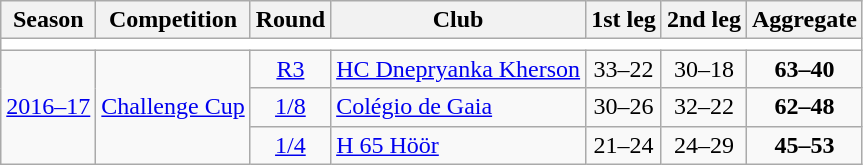<table class="wikitable">
<tr>
<th>Season</th>
<th>Competition</th>
<th>Round</th>
<th>Club</th>
<th>1st leg</th>
<th>2nd leg</th>
<th>Aggregate</th>
</tr>
<tr>
<td colspan="7" bgcolor=white></td>
</tr>
<tr>
<td rowspan="3"><a href='#'>2016–17</a></td>
<td rowspan="3"><a href='#'>Challenge Cup</a></td>
<td style="text-align:center;"><a href='#'>R3</a></td>
<td> <a href='#'>HC Dnepryanka Kherson</a></td>
<td style="text-align:center;">33–22</td>
<td style="text-align:center;">30–18</td>
<td style="text-align:center;"><strong>63–40</strong></td>
</tr>
<tr>
<td style="text-align:center;"><a href='#'>1/8</a></td>
<td> <a href='#'>Colégio de Gaia</a></td>
<td style="text-align:center;">30–26</td>
<td style="text-align:center;">32–22</td>
<td style="text-align:center;"><strong>62–48</strong></td>
</tr>
<tr>
<td style="text-align:center;"><a href='#'>1/4</a></td>
<td> <a href='#'>H 65 Höör</a></td>
<td style="text-align:center;">21–24</td>
<td style="text-align:center;">24–29</td>
<td style="text-align:center;"><strong>45–53</strong></td>
</tr>
</table>
